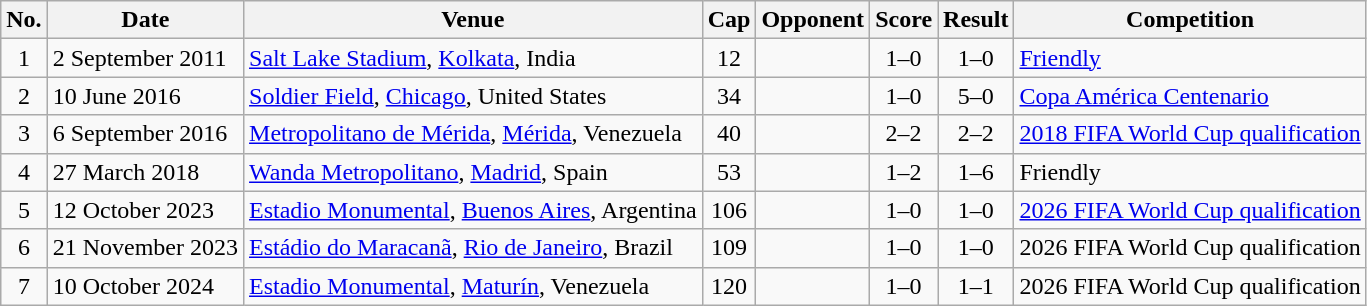<table class="wikitable sortable">
<tr>
<th scope="col">No.</th>
<th scope="col">Date</th>
<th scope="col">Venue</th>
<th scope="col">Cap</th>
<th scope="col">Opponent</th>
<th scope="col">Score</th>
<th scope="col">Result</th>
<th scope="col">Competition</th>
</tr>
<tr>
<td align="center">1</td>
<td>2 September 2011</td>
<td><a href='#'>Salt Lake Stadium</a>, <a href='#'>Kolkata</a>, India</td>
<td align="center">12</td>
<td></td>
<td align="center">1–0</td>
<td align="center">1–0</td>
<td><a href='#'>Friendly</a></td>
</tr>
<tr>
<td align="center">2</td>
<td>10 June 2016</td>
<td><a href='#'>Soldier Field</a>, <a href='#'>Chicago</a>, United States</td>
<td align="center">34</td>
<td></td>
<td align="center">1–0</td>
<td align="center">5–0</td>
<td><a href='#'>Copa América Centenario</a></td>
</tr>
<tr>
<td align="center">3</td>
<td>6 September 2016</td>
<td><a href='#'>Metropolitano de Mérida</a>, <a href='#'>Mérida</a>, Venezuela</td>
<td align="center">40</td>
<td></td>
<td align="center">2–2</td>
<td align="center">2–2</td>
<td><a href='#'>2018 FIFA World Cup qualification</a></td>
</tr>
<tr>
<td align="center">4</td>
<td>27 March 2018</td>
<td><a href='#'>Wanda Metropolitano</a>, <a href='#'>Madrid</a>, Spain</td>
<td align="center">53</td>
<td></td>
<td align="center">1–2</td>
<td align="center">1–6</td>
<td>Friendly</td>
</tr>
<tr>
<td align="center">5</td>
<td>12 October 2023</td>
<td><a href='#'>Estadio Monumental</a>, <a href='#'>Buenos Aires</a>, Argentina</td>
<td align="center">106</td>
<td></td>
<td align="center">1–0</td>
<td align="center">1–0</td>
<td><a href='#'>2026 FIFA World Cup qualification</a></td>
</tr>
<tr>
<td align="center">6</td>
<td>21 November 2023</td>
<td><a href='#'>Estádio do Maracanã</a>, <a href='#'>Rio de Janeiro</a>, Brazil</td>
<td align="center">109</td>
<td></td>
<td align="center">1–0</td>
<td align="center">1–0</td>
<td>2026 FIFA World Cup qualification</td>
</tr>
<tr>
<td align="center">7</td>
<td>10 October 2024</td>
<td><a href='#'>Estadio Monumental</a>, <a href='#'>Maturín</a>, Venezuela</td>
<td align="center">120</td>
<td></td>
<td align="center">1–0</td>
<td align="center">1–1</td>
<td>2026 FIFA World Cup qualification</td>
</tr>
</table>
